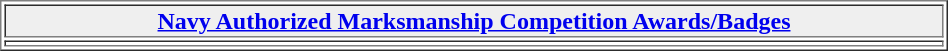<table align="center" border="1" cellpadding="1" width="50%">
<tr>
<th width="25%" style="background:#efefef;"><a href='#'>Navy Authorized Marksmanship Competition Awards/Badges</a></th>
</tr>
<tr>
<td></td>
</tr>
</table>
